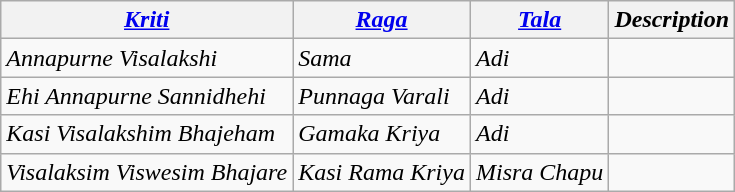<table class="wikitable">
<tr>
<th><em><a href='#'>Kriti</a></em></th>
<th><em><a href='#'>Raga</a></em></th>
<th><em><a href='#'>Tala</a></em></th>
<th><em>Description</em></th>
</tr>
<tr>
<td><em>Annapurne Visalakshi</em></td>
<td><em>Sama</em></td>
<td><em>Adi</em></td>
<td></td>
</tr>
<tr>
<td><em>Ehi Annapurne Sannidhehi</em></td>
<td><em>Punnaga Varali</em></td>
<td><em>Adi</em></td>
<td></td>
</tr>
<tr>
<td><em>Kasi Visalakshim Bhajeham</em></td>
<td><em>Gamaka Kriya</em></td>
<td><em>Adi</em></td>
<td></td>
</tr>
<tr>
<td><em>Visalaksim Viswesim Bhajare</em></td>
<td><em>Kasi Rama Kriya</em></td>
<td><em>Misra Chapu</em></td>
<td></td>
</tr>
</table>
